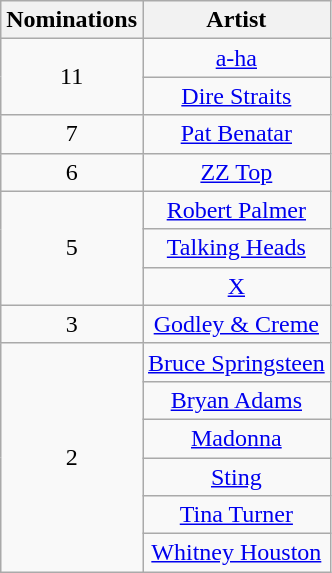<table class="wikitable" rowspan="2" style="text-align:center">
<tr>
<th scope="col" style="width:55px;">Nominations</th>
<th scope="col" style="text-align:center;">Artist</th>
</tr>
<tr>
<td rowspan="2" style="text-align:center">11</td>
<td><a href='#'>a-ha</a></td>
</tr>
<tr>
<td><a href='#'>Dire Straits</a></td>
</tr>
<tr>
<td rowspan="1" style="text-align:center">7</td>
<td><a href='#'>Pat Benatar</a></td>
</tr>
<tr>
<td style="text-align:center">6</td>
<td><a href='#'>ZZ Top</a></td>
</tr>
<tr>
<td rowspan="3" style="text-align:center">5</td>
<td><a href='#'>Robert Palmer</a></td>
</tr>
<tr>
<td><a href='#'>Talking Heads</a></td>
</tr>
<tr>
<td><a href='#'>X</a></td>
</tr>
<tr>
<td style="text-align:center">3</td>
<td><a href='#'>Godley & Creme</a></td>
</tr>
<tr>
<td rowspan="19" style="text-align:center">2</td>
<td><a href='#'>Bruce Springsteen</a></td>
</tr>
<tr>
<td><a href='#'>Bryan Adams</a></td>
</tr>
<tr>
<td><a href='#'>Madonna</a></td>
</tr>
<tr>
<td><a href='#'>Sting</a></td>
</tr>
<tr>
<td><a href='#'>Tina Turner</a></td>
</tr>
<tr>
<td><a href='#'>Whitney Houston</a></td>
</tr>
</table>
